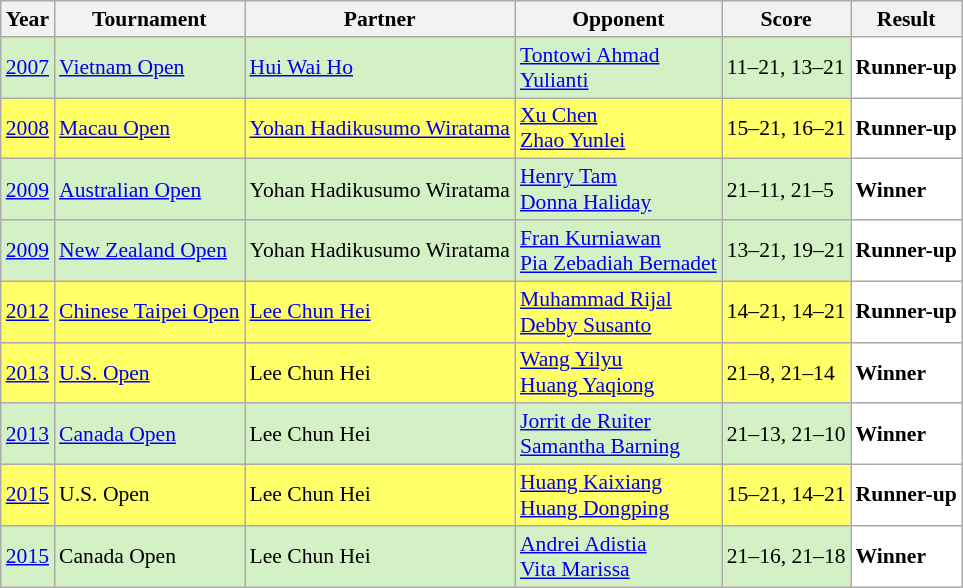<table class="sortable wikitable" style="font-size: 90%;">
<tr>
<th>Year</th>
<th>Tournament</th>
<th>Partner</th>
<th>Opponent</th>
<th>Score</th>
<th>Result</th>
</tr>
<tr style="background:#D4F1C5">
<td align="center"><a href='#'>2007</a></td>
<td align="left"><a href='#'>Vietnam Open</a></td>
<td align="left"> <a href='#'>Hui Wai Ho</a></td>
<td align="left"> <a href='#'>Tontowi Ahmad</a> <br>  <a href='#'>Yulianti</a></td>
<td align="left">11–21, 13–21</td>
<td style="text-align:left; background:white"> <strong>Runner-up</strong></td>
</tr>
<tr style="background:#FFFF67">
<td align="center"><a href='#'>2008</a></td>
<td align="left"><a href='#'>Macau Open</a></td>
<td align="left"> <a href='#'>Yohan Hadikusumo Wiratama</a></td>
<td align="left"> <a href='#'>Xu Chen</a> <br>  <a href='#'>Zhao Yunlei</a></td>
<td align="left">15–21, 16–21</td>
<td style="text-align:left; background:white"> <strong>Runner-up</strong></td>
</tr>
<tr style="background:#D4F1C5">
<td align="center"><a href='#'>2009</a></td>
<td align="left"><a href='#'>Australian Open</a></td>
<td align="left"> Yohan Hadikusumo Wiratama</td>
<td align="left"> <a href='#'>Henry Tam</a> <br>  <a href='#'>Donna Haliday</a></td>
<td align="left">21–11, 21–5</td>
<td style="text-align:left; background:white"> <strong>Winner</strong></td>
</tr>
<tr style="background:#D4F1C5">
<td align="center"><a href='#'>2009</a></td>
<td align="left"><a href='#'>New Zealand Open</a></td>
<td align="left"> Yohan Hadikusumo Wiratama</td>
<td align="left"> <a href='#'>Fran Kurniawan</a> <br>  <a href='#'>Pia Zebadiah Bernadet</a></td>
<td align="left">13–21, 19–21</td>
<td style="text-align:left; background:white"> <strong>Runner-up</strong></td>
</tr>
<tr style="background:#FFFF67">
<td align="center"><a href='#'>2012</a></td>
<td align="left"><a href='#'>Chinese Taipei Open</a></td>
<td align="left"> <a href='#'>Lee Chun Hei</a></td>
<td align="left"> <a href='#'>Muhammad Rijal</a> <br>  <a href='#'>Debby Susanto</a></td>
<td align="left">14–21, 14–21</td>
<td style="text-align:left; background:white"> <strong>Runner-up</strong></td>
</tr>
<tr style="background:#FFFF67">
<td align="center"><a href='#'>2013</a></td>
<td align="left"><a href='#'>U.S. Open</a></td>
<td align="left"> Lee Chun Hei</td>
<td align="left"> <a href='#'>Wang Yilyu</a> <br>  <a href='#'>Huang Yaqiong</a></td>
<td align="left">21–8, 21–14</td>
<td style="text-align:left; background:white"> <strong>Winner</strong></td>
</tr>
<tr style="background:#D4F1C5">
<td align="center"><a href='#'>2013</a></td>
<td align="left"><a href='#'>Canada Open</a></td>
<td align="left"> Lee Chun Hei</td>
<td align="left"> <a href='#'>Jorrit de Ruiter</a> <br>  <a href='#'>Samantha Barning</a></td>
<td align="left">21–13, 21–10</td>
<td style="text-align:left; background:white"> <strong>Winner</strong></td>
</tr>
<tr style="background:#FFFF67">
<td align="center"><a href='#'>2015</a></td>
<td align="left">U.S. Open</td>
<td align="left"> Lee Chun Hei</td>
<td align="left"> <a href='#'>Huang Kaixiang</a> <br>  <a href='#'>Huang Dongping</a></td>
<td align="left">15–21, 14–21</td>
<td style="text-align:left; background:white"> <strong>Runner-up</strong></td>
</tr>
<tr style="background:#D4F1C5">
<td align="center"><a href='#'>2015</a></td>
<td align="left">Canada Open</td>
<td align="left"> Lee Chun Hei</td>
<td align="left"> <a href='#'>Andrei Adistia</a> <br>  <a href='#'>Vita Marissa</a></td>
<td align="left">21–16, 21–18</td>
<td style="text-align:left; background:white"> <strong>Winner</strong></td>
</tr>
</table>
